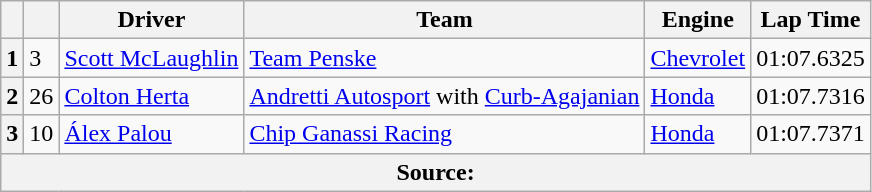<table class="wikitable">
<tr>
<th></th>
<th></th>
<th>Driver</th>
<th>Team</th>
<th>Engine</th>
<th>Lap Time</th>
</tr>
<tr>
<th>1</th>
<td>3</td>
<td> <a href='#'>Scott McLaughlin</a></td>
<td><a href='#'>Team Penske</a></td>
<td><a href='#'>Chevrolet</a></td>
<td>01:07.6325</td>
</tr>
<tr>
<th>2</th>
<td>26</td>
<td> <a href='#'>Colton Herta</a> <strong></strong></td>
<td><a href='#'>Andretti Autosport</a> with <a href='#'>Curb-Agajanian</a></td>
<td><a href='#'>Honda</a></td>
<td>01:07.7316</td>
</tr>
<tr>
<th>3</th>
<td>10</td>
<td> <a href='#'>Álex Palou</a> <strong></strong></td>
<td><a href='#'>Chip Ganassi Racing</a></td>
<td><a href='#'>Honda</a></td>
<td>01:07.7371</td>
</tr>
<tr>
<th colspan="6">Source:</th>
</tr>
</table>
